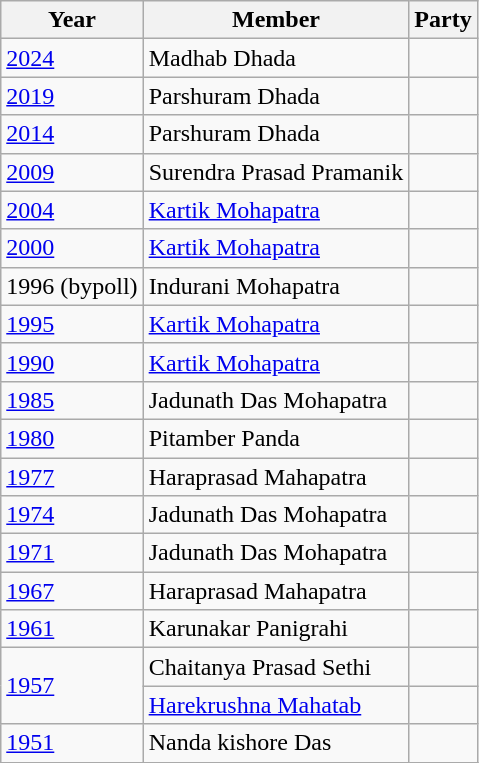<table class="wikitable sortable">
<tr>
<th>Year</th>
<th>Member</th>
<th colspan=2>Party</th>
</tr>
<tr>
<td><a href='#'>2024</a></td>
<td>Madhab Dhada</td>
<td></td>
</tr>
<tr>
<td><a href='#'>2019</a></td>
<td>Parshuram Dhada</td>
<td></td>
</tr>
<tr>
<td><a href='#'>2014</a></td>
<td>Parshuram Dhada</td>
<td></td>
</tr>
<tr>
<td><a href='#'>2009</a></td>
<td>Surendra Prasad Pramanik</td>
<td></td>
</tr>
<tr>
<td><a href='#'>2004</a></td>
<td><a href='#'>Kartik Mohapatra</a></td>
<td></td>
</tr>
<tr>
<td><a href='#'>2000</a></td>
<td><a href='#'>Kartik Mohapatra</a></td>
<td></td>
</tr>
<tr>
<td>1996 (bypoll)</td>
<td>Indurani Mohapatra</td>
<td></td>
</tr>
<tr>
<td><a href='#'>1995</a></td>
<td><a href='#'>Kartik Mohapatra</a></td>
<td></td>
</tr>
<tr>
<td><a href='#'>1990</a></td>
<td><a href='#'>Kartik Mohapatra</a></td>
<td></td>
</tr>
<tr>
<td><a href='#'>1985</a></td>
<td>Jadunath Das Mohapatra</td>
<td></td>
</tr>
<tr>
<td><a href='#'>1980</a></td>
<td>Pitamber Panda</td>
<td></td>
</tr>
<tr>
<td><a href='#'>1977</a></td>
<td>Haraprasad Mahapatra</td>
<td></td>
</tr>
<tr>
<td><a href='#'>1974</a></td>
<td>Jadunath Das Mohapatra</td>
<td></td>
</tr>
<tr>
<td><a href='#'>1971</a></td>
<td>Jadunath Das Mohapatra</td>
<td></td>
</tr>
<tr>
<td><a href='#'>1967</a></td>
<td>Haraprasad Mahapatra</td>
<td></td>
</tr>
<tr>
<td><a href='#'>1961</a></td>
<td>Karunakar Panigrahi</td>
<td></td>
</tr>
<tr>
<td rowspan="2"><a href='#'>1957</a></td>
<td>Chaitanya Prasad Sethi</td>
<td></td>
</tr>
<tr>
<td><a href='#'>Harekrushna Mahatab</a></td>
<td></td>
</tr>
<tr>
<td><a href='#'>1951</a></td>
<td>Nanda kishore Das</td>
<td></td>
</tr>
<tr>
</tr>
</table>
